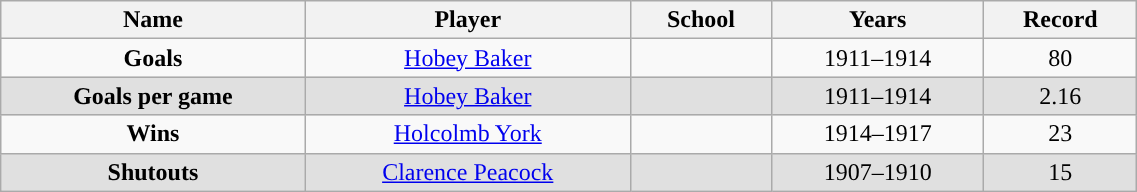<table class="wikitable" width =60%>
<tr>
<th>Name</th>
<th>Player</th>
<th>School</th>
<th>Years</th>
<th>Record</th>
</tr>
<tr align=center>
<td><strong>Goals</strong></td>
<td><a href='#'>Hobey Baker</a></td>
<td><strong><a href='#'></a></strong></td>
<td>1911–1914</td>
<td>80</td>
</tr>
<tr align=center bgcolor=e0e0e0>
<td><strong>Goals per game</strong></td>
<td><a href='#'>Hobey Baker</a></td>
<td><strong><a href='#'></a></strong></td>
<td>1911–1914</td>
<td>2.16</td>
</tr>
<tr align=center>
<td><strong>Wins</strong></td>
<td><a href='#'>Holcolmb York</a></td>
<td><strong><a href='#'></a></strong></td>
<td>1914–1917</td>
<td>23</td>
</tr>
<tr align=center bgcolor=e0e0e0>
<td><strong>Shutouts</strong></td>
<td><a href='#'>Clarence Peacock</a></td>
<td><strong><a href='#'></a></strong></td>
<td>1907–1910</td>
<td>15</td>
</tr>
</table>
